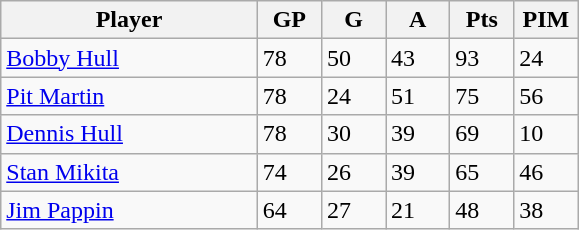<table class="wikitable">
<tr>
<th bgcolor="#DDDDFF" width="40%">Player</th>
<th bgcolor="#DDDDFF" width="10%">GP</th>
<th bgcolor="#DDDDFF" width="10%">G</th>
<th bgcolor="#DDDDFF" width="10%">A</th>
<th bgcolor="#DDDDFF" width="10%">Pts</th>
<th bgcolor="#DDDDFF" width="10%">PIM</th>
</tr>
<tr>
<td><a href='#'>Bobby Hull</a></td>
<td>78</td>
<td>50</td>
<td>43</td>
<td>93</td>
<td>24</td>
</tr>
<tr>
<td><a href='#'>Pit Martin</a></td>
<td>78</td>
<td>24</td>
<td>51</td>
<td>75</td>
<td>56</td>
</tr>
<tr>
<td><a href='#'>Dennis Hull</a></td>
<td>78</td>
<td>30</td>
<td>39</td>
<td>69</td>
<td>10</td>
</tr>
<tr>
<td><a href='#'>Stan Mikita</a></td>
<td>74</td>
<td>26</td>
<td>39</td>
<td>65</td>
<td>46</td>
</tr>
<tr>
<td><a href='#'>Jim Pappin</a></td>
<td>64</td>
<td>27</td>
<td>21</td>
<td>48</td>
<td>38</td>
</tr>
</table>
